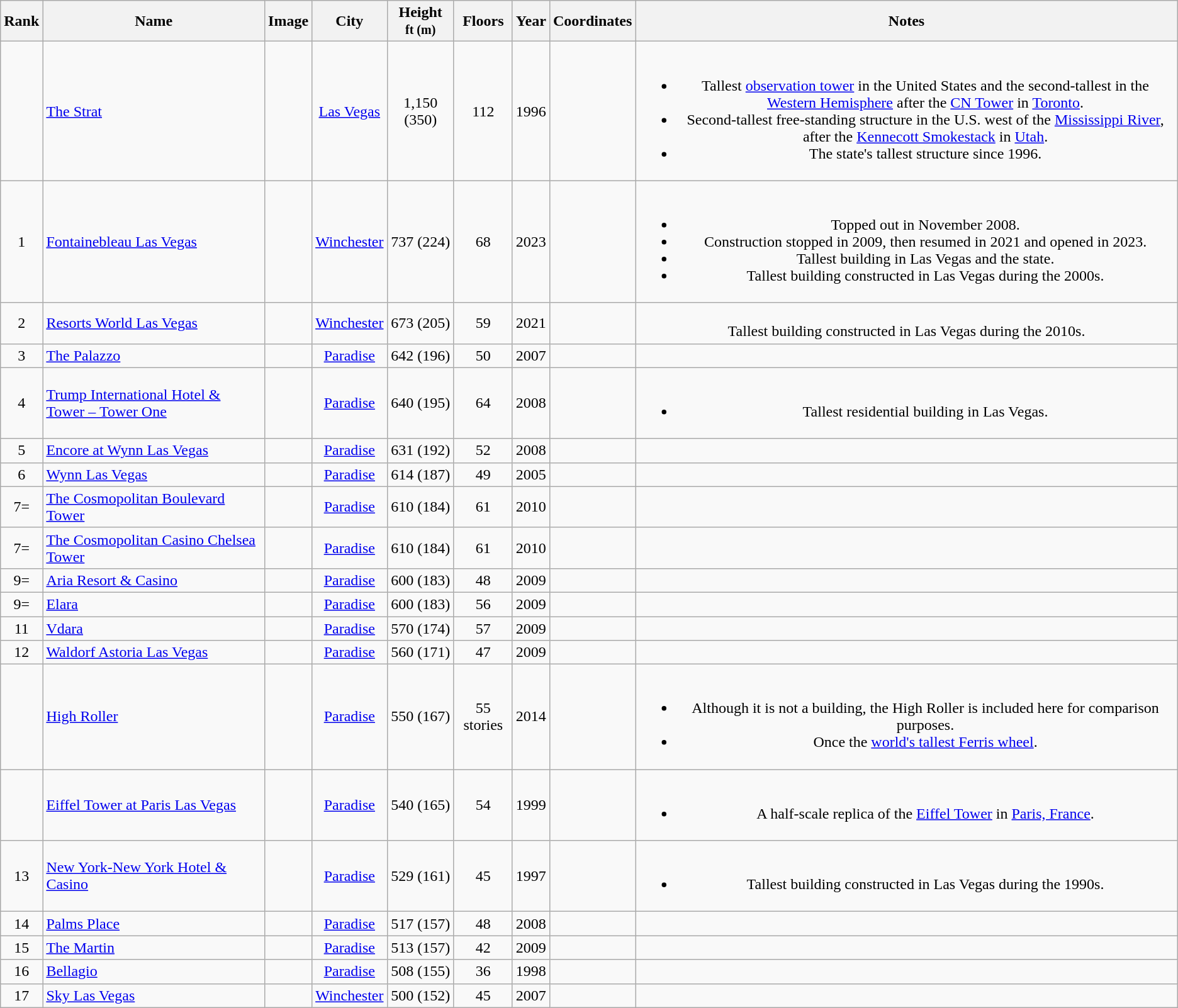<table class="wikitable sortable">
<tr>
<th>Rank</th>
<th>Name</th>
<th class="unsortable">Image</th>
<th>City</th>
<th>Height<br><small>ft (m)</small></th>
<th>Floors</th>
<th>Year</th>
<th>Coordinates</th>
<th class="unsortable">Notes</th>
</tr>
<tr>
<td align="center"></td>
<td><a href='#'>The Strat</a></td>
<td></td>
<td align="center"><a href='#'>Las Vegas</a></td>
<td align="center">1,150 (350)</td>
<td align="center">112</td>
<td align="center">1996</td>
<td align="center"></td>
<td align="center"><br><ul><li>Tallest <a href='#'>observation tower</a> in the United States and the second-tallest in the <a href='#'>Western Hemisphere</a> after the <a href='#'>CN Tower</a> in <a href='#'>Toronto</a>.</li><li>Second-tallest free-standing structure in the U.S. west of the <a href='#'>Mississippi River</a>, after the <a href='#'>Kennecott Smokestack</a> in <a href='#'>Utah</a>.</li><li>The state's tallest structure since 1996.</li></ul></td>
</tr>
<tr>
<td align="center">1</td>
<td><a href='#'>Fontainebleau Las Vegas</a></td>
<td></td>
<td align="center"><a href='#'>Winchester</a></td>
<td align="center">737 (224)</td>
<td align="center">68</td>
<td align="center">2023</td>
<td align="center"></td>
<td align="center"><br><ul><li>Topped out in November 2008.</li><li>Construction stopped in 2009, then resumed in 2021 and opened in 2023.</li><li>Tallest building in Las Vegas and the state.</li><li>Tallest building constructed in Las Vegas during the 2000s.</li></ul></td>
</tr>
<tr>
<td align="center">2</td>
<td><a href='#'>Resorts World Las Vegas</a></td>
<td></td>
<td align="center"><a href='#'>Winchester</a></td>
<td align="center">673 (205)</td>
<td align="center">59</td>
<td align="center">2021</td>
<td align="center"></td>
<td align="center"><br>Tallest building constructed in Las Vegas during the 2010s.</td>
</tr>
<tr>
<td align="center">3</td>
<td><a href='#'>The Palazzo</a></td>
<td></td>
<td align="center"><a href='#'>Paradise</a></td>
<td align="center">642 (196)</td>
<td align="center">50</td>
<td align="center">2007</td>
<td align="center"></td>
<td align="center"><br></td>
</tr>
<tr>
<td align="center">4</td>
<td><a href='#'>Trump International Hotel & Tower – Tower One</a></td>
<td></td>
<td align="center"><a href='#'>Paradise</a></td>
<td align="center">640 (195)</td>
<td align="center">64</td>
<td align="center">2008</td>
<td align="center"></td>
<td align="center"><br><ul><li>Tallest residential building in Las Vegas.</li></ul></td>
</tr>
<tr>
<td align="center">5</td>
<td><a href='#'>Encore at Wynn Las Vegas</a></td>
<td></td>
<td align="center"><a href='#'>Paradise</a></td>
<td align="center">631 (192)</td>
<td align="center">52</td>
<td align="center">2008</td>
<td align="center"></td>
<td align="center"></td>
</tr>
<tr>
<td align="center">6</td>
<td><a href='#'>Wynn Las Vegas</a></td>
<td></td>
<td align="center"><a href='#'>Paradise</a></td>
<td align="center">614 (187)</td>
<td align="center">49</td>
<td align="center">2005</td>
<td align="center"></td>
<td align="center"></td>
</tr>
<tr>
<td align="center">7=</td>
<td><a href='#'>The Cosmopolitan Boulevard Tower</a></td>
<td></td>
<td align="center"><a href='#'>Paradise</a></td>
<td align="center">610 (184)</td>
<td align="center">61</td>
<td align="center">2010</td>
<td align="center"></td>
<td align="center"></td>
</tr>
<tr>
<td align="center">7=</td>
<td><a href='#'>The Cosmopolitan Casino Chelsea Tower</a></td>
<td></td>
<td align="center"><a href='#'>Paradise</a></td>
<td align="center">610 (184)</td>
<td align="center">61</td>
<td align="center">2010</td>
<td align="center"></td>
<td align="center"></td>
</tr>
<tr>
<td align="center">9=</td>
<td><a href='#'>Aria Resort & Casino</a></td>
<td></td>
<td align="center"><a href='#'>Paradise</a></td>
<td align="center">600 (183)</td>
<td align="center">48</td>
<td align="center">2009</td>
<td align="center"></td>
<td align="center"></td>
</tr>
<tr>
<td align="center">9=</td>
<td><a href='#'>Elara</a></td>
<td></td>
<td align="center"><a href='#'>Paradise</a></td>
<td align="center">600 (183)</td>
<td align="center">56</td>
<td align="center">2009</td>
<td align="center"></td>
<td align="center"></td>
</tr>
<tr>
<td align="center">11</td>
<td><a href='#'>Vdara</a></td>
<td></td>
<td align="center"><a href='#'>Paradise</a></td>
<td align="center">570 (174)</td>
<td align="center">57</td>
<td align="center">2009</td>
<td align="center"></td>
<td align="center"></td>
</tr>
<tr>
<td align="center">12</td>
<td><a href='#'>Waldorf Astoria Las Vegas</a></td>
<td></td>
<td align="center"><a href='#'>Paradise</a></td>
<td align="center">560 (171)</td>
<td align="center">47</td>
<td align="center">2009</td>
<td align="center"></td>
<td align="center"></td>
</tr>
<tr>
<td align="center"></td>
<td><a href='#'>High Roller</a></td>
<td></td>
<td align="center"><a href='#'>Paradise</a></td>
<td align="center">550 (167)</td>
<td align="center">55 stories</td>
<td align="center">2014</td>
<td align="center"></td>
<td align="center"><br><ul><li>Although it is not a building, the High Roller is included here for comparison purposes.</li><li>Once the <a href='#'>world's tallest Ferris wheel</a>.</li></ul></td>
</tr>
<tr>
<td align="center"></td>
<td><a href='#'>Eiffel Tower at Paris Las Vegas</a></td>
<td></td>
<td align="center"><a href='#'>Paradise</a></td>
<td align="center">540 (165)</td>
<td align="center">54</td>
<td align="center">1999</td>
<td align="center"></td>
<td align="center"><br><ul><li>A half-scale replica of the <a href='#'>Eiffel Tower</a> in <a href='#'>Paris, France</a>.</li></ul></td>
</tr>
<tr>
<td align="center">13</td>
<td><a href='#'>New York-New York Hotel & Casino</a></td>
<td></td>
<td align="center"><a href='#'>Paradise</a></td>
<td align="center">529 (161)</td>
<td align="center">45</td>
<td align="center">1997</td>
<td align="center"></td>
<td align="center"><br><ul><li>Tallest building constructed in Las Vegas during the 1990s.</li></ul></td>
</tr>
<tr>
<td align="center">14</td>
<td><a href='#'>Palms Place</a></td>
<td></td>
<td align="center"><a href='#'>Paradise</a></td>
<td align="center">517 (157)</td>
<td align="center">48</td>
<td align="center">2008</td>
<td align="center"></td>
<td align="center"></td>
</tr>
<tr>
<td align="center">15</td>
<td><a href='#'>The Martin</a></td>
<td></td>
<td align="center"><a href='#'>Paradise</a></td>
<td align="center">513 (157)</td>
<td align="center">42</td>
<td align="center">2009</td>
<td align="center"></td>
<td align="center"></td>
</tr>
<tr>
<td align="center">16</td>
<td><a href='#'>Bellagio</a></td>
<td></td>
<td align="center"><a href='#'>Paradise</a></td>
<td align="center">508 (155)</td>
<td align="center">36</td>
<td align="center">1998</td>
<td align="center"></td>
<td align="center"></td>
</tr>
<tr>
<td align="center">17</td>
<td><a href='#'>Sky Las Vegas</a></td>
<td></td>
<td align="center"><a href='#'>Winchester</a></td>
<td align="center">500 (152)</td>
<td align="center">45</td>
<td align="center">2007</td>
<td align="center"></td>
<td align="center"></td>
</tr>
</table>
